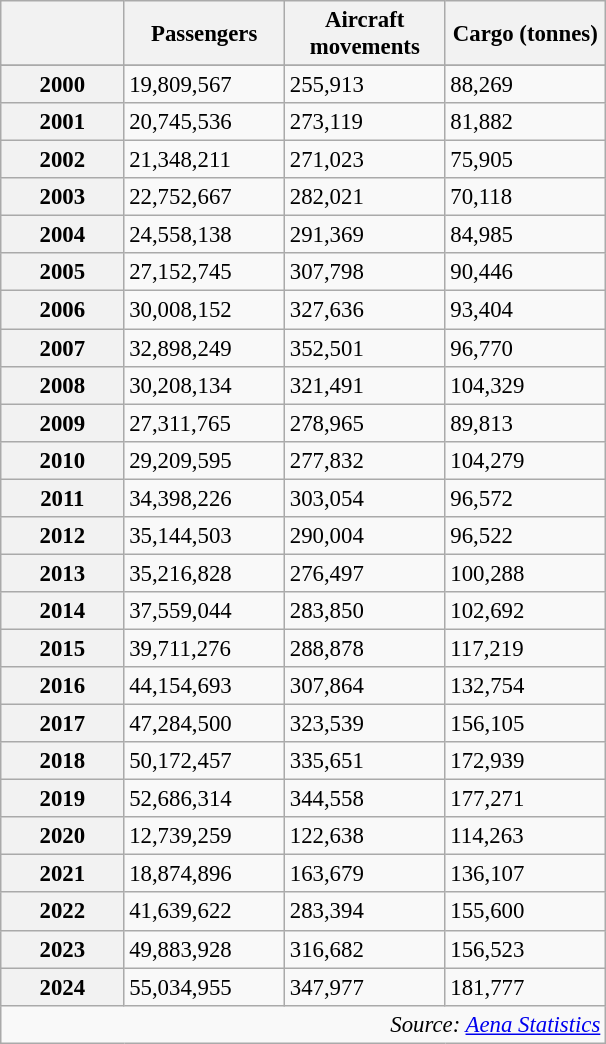<table class="wikitable sortable" style="font-size: 95%">
<tr>
<th style="width:75px"></th>
<th style="width:100px">Passengers</th>
<th style="width:100px">Aircraft movements</th>
<th style="width:100px">Cargo (tonnes)</th>
</tr>
<tr>
</tr>
<tr>
<th>2000</th>
<td>19,809,567</td>
<td>255,913</td>
<td>88,269</td>
</tr>
<tr>
<th>2001</th>
<td>20,745,536</td>
<td>273,119</td>
<td>81,882</td>
</tr>
<tr>
<th>2002</th>
<td>21,348,211</td>
<td>271,023</td>
<td>75,905</td>
</tr>
<tr>
<th>2003</th>
<td>22,752,667</td>
<td>282,021</td>
<td>70,118</td>
</tr>
<tr>
<th>2004</th>
<td>24,558,138</td>
<td>291,369</td>
<td>84,985</td>
</tr>
<tr>
<th>2005</th>
<td>27,152,745</td>
<td>307,798</td>
<td>90,446</td>
</tr>
<tr>
<th>2006</th>
<td>30,008,152</td>
<td>327,636</td>
<td>93,404</td>
</tr>
<tr>
<th>2007</th>
<td>32,898,249</td>
<td>352,501</td>
<td>96,770</td>
</tr>
<tr>
<th>2008</th>
<td>30,208,134</td>
<td>321,491</td>
<td>104,329</td>
</tr>
<tr>
<th>2009</th>
<td>27,311,765</td>
<td>278,965</td>
<td>89,813</td>
</tr>
<tr>
<th>2010</th>
<td>29,209,595</td>
<td>277,832</td>
<td>104,279</td>
</tr>
<tr>
<th>2011</th>
<td>34,398,226</td>
<td>303,054</td>
<td>96,572</td>
</tr>
<tr>
<th>2012</th>
<td>35,144,503</td>
<td>290,004</td>
<td>96,522</td>
</tr>
<tr>
<th>2013</th>
<td>35,216,828</td>
<td>276,497</td>
<td>100,288</td>
</tr>
<tr>
<th>2014</th>
<td>37,559,044</td>
<td>283,850</td>
<td>102,692</td>
</tr>
<tr>
<th>2015</th>
<td>39,711,276</td>
<td>288,878</td>
<td>117,219</td>
</tr>
<tr>
<th>2016</th>
<td>44,154,693</td>
<td>307,864</td>
<td>132,754</td>
</tr>
<tr>
<th>2017</th>
<td>47,284,500</td>
<td>323,539</td>
<td>156,105</td>
</tr>
<tr>
<th>2018</th>
<td>50,172,457</td>
<td>335,651</td>
<td>172,939</td>
</tr>
<tr>
<th>2019</th>
<td>52,686,314</td>
<td>344,558</td>
<td>177,271</td>
</tr>
<tr>
<th>2020</th>
<td>12,739,259</td>
<td>122,638</td>
<td>114,263</td>
</tr>
<tr>
<th>2021</th>
<td>18,874,896</td>
<td>163,679</td>
<td>136,107</td>
</tr>
<tr>
<th>2022</th>
<td>41,639,622</td>
<td>283,394</td>
<td>155,600</td>
</tr>
<tr>
<th>2023</th>
<td>49,883,928</td>
<td>316,682</td>
<td>156,523</td>
</tr>
<tr>
<th>2024</th>
<td>55,034,955</td>
<td>347,977</td>
<td>181,777</td>
</tr>
<tr>
<td colspan="4" style="text-align:right;"><em>Source: <a href='#'>Aena Statistics</a></em></td>
</tr>
</table>
